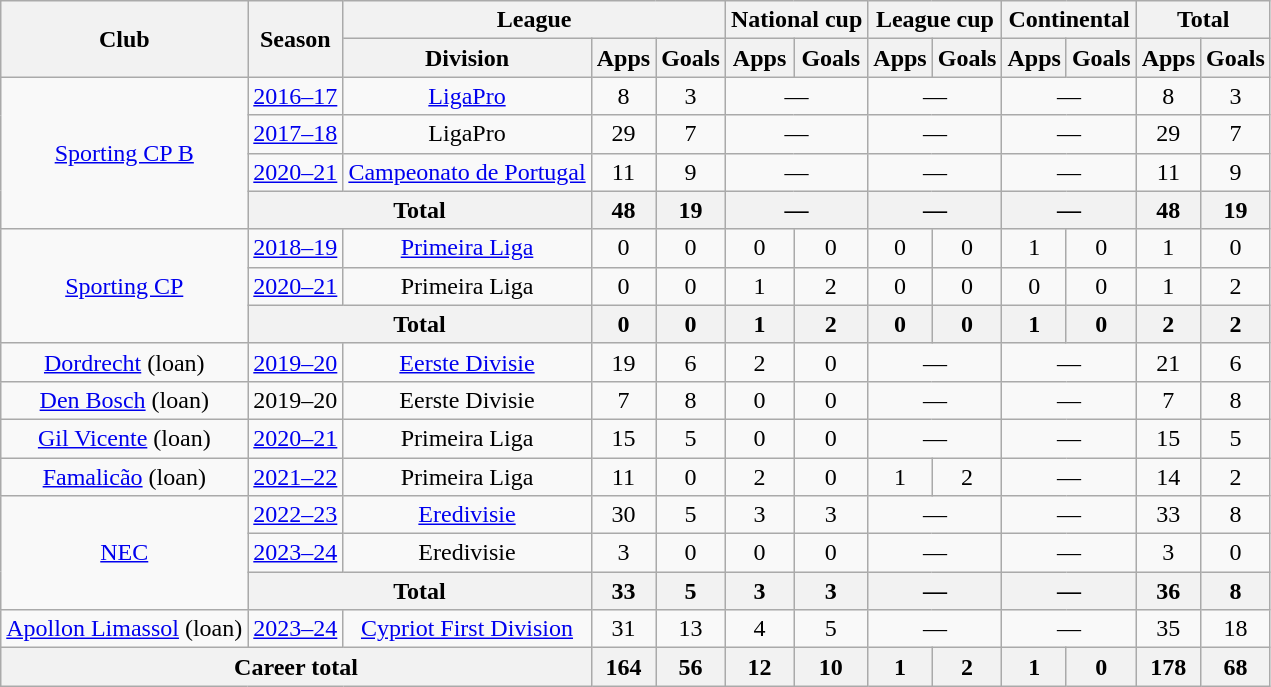<table class="wikitable" style="text-align: center">
<tr>
<th rowspan="2">Club</th>
<th rowspan="2">Season</th>
<th colspan="3">League</th>
<th colspan="2">National cup</th>
<th colspan="2">League cup</th>
<th colspan="2">Continental</th>
<th colspan="2">Total</th>
</tr>
<tr>
<th>Division</th>
<th>Apps</th>
<th>Goals</th>
<th>Apps</th>
<th>Goals</th>
<th>Apps</th>
<th>Goals</th>
<th>Apps</th>
<th>Goals</th>
<th>Apps</th>
<th>Goals</th>
</tr>
<tr>
<td rowspan="4"><a href='#'>Sporting CP B</a></td>
<td><a href='#'>2016–17</a></td>
<td><a href='#'>LigaPro</a></td>
<td>8</td>
<td>3</td>
<td colspan="2">—</td>
<td colspan="2">—</td>
<td colspan="2">—</td>
<td>8</td>
<td>3</td>
</tr>
<tr>
<td><a href='#'>2017–18</a></td>
<td>LigaPro</td>
<td>29</td>
<td>7</td>
<td colspan="2">—</td>
<td colspan="2">—</td>
<td colspan="2">—</td>
<td>29</td>
<td>7</td>
</tr>
<tr>
<td><a href='#'>2020–21</a></td>
<td><a href='#'>Campeonato de Portugal</a></td>
<td>11</td>
<td>9</td>
<td colspan="2">—</td>
<td colspan="2">—</td>
<td colspan="2">—</td>
<td>11</td>
<td>9</td>
</tr>
<tr>
<th colspan="2">Total</th>
<th>48</th>
<th>19</th>
<th colspan="2">—</th>
<th colspan="2">—</th>
<th colspan="2">—</th>
<th>48</th>
<th>19</th>
</tr>
<tr>
<td rowspan="3"><a href='#'>Sporting CP</a></td>
<td><a href='#'>2018–19</a></td>
<td><a href='#'>Primeira Liga</a></td>
<td>0</td>
<td>0</td>
<td>0</td>
<td>0</td>
<td>0</td>
<td>0</td>
<td>1</td>
<td>0</td>
<td>1</td>
<td>0</td>
</tr>
<tr>
<td><a href='#'>2020–21</a></td>
<td>Primeira Liga</td>
<td>0</td>
<td>0</td>
<td>1</td>
<td>2</td>
<td>0</td>
<td>0</td>
<td>0</td>
<td>0</td>
<td>1</td>
<td>2</td>
</tr>
<tr>
<th colspan="2">Total</th>
<th>0</th>
<th>0</th>
<th>1</th>
<th>2</th>
<th>0</th>
<th>0</th>
<th>1</th>
<th>0</th>
<th>2</th>
<th>2</th>
</tr>
<tr>
<td><a href='#'>Dordrecht</a> (loan)</td>
<td><a href='#'>2019–20</a></td>
<td><a href='#'>Eerste Divisie</a></td>
<td>19</td>
<td>6</td>
<td>2</td>
<td>0</td>
<td colspan="2">—</td>
<td colspan="2">—</td>
<td>21</td>
<td>6</td>
</tr>
<tr>
<td><a href='#'>Den Bosch</a> (loan)</td>
<td>2019–20</td>
<td>Eerste Divisie</td>
<td>7</td>
<td>8</td>
<td>0</td>
<td>0</td>
<td colspan="2">—</td>
<td colspan="2">—</td>
<td>7</td>
<td>8</td>
</tr>
<tr>
<td><a href='#'>Gil Vicente</a> (loan)</td>
<td><a href='#'>2020–21</a></td>
<td>Primeira Liga</td>
<td>15</td>
<td>5</td>
<td>0</td>
<td>0</td>
<td colspan="2">—</td>
<td colspan="2">—</td>
<td>15</td>
<td>5</td>
</tr>
<tr>
<td><a href='#'>Famalicão</a> (loan)</td>
<td><a href='#'>2021–22</a></td>
<td>Primeira Liga</td>
<td>11</td>
<td>0</td>
<td>2</td>
<td>0</td>
<td>1</td>
<td>2</td>
<td colspan="2">—</td>
<td>14</td>
<td>2</td>
</tr>
<tr>
<td rowspan="3"><a href='#'>NEC</a></td>
<td><a href='#'>2022–23</a></td>
<td><a href='#'>Eredivisie</a></td>
<td>30</td>
<td>5</td>
<td>3</td>
<td>3</td>
<td colspan="2">—</td>
<td colspan="2">—</td>
<td>33</td>
<td>8</td>
</tr>
<tr>
<td><a href='#'>2023–24</a></td>
<td>Eredivisie</td>
<td>3</td>
<td>0</td>
<td>0</td>
<td>0</td>
<td colspan="2">—</td>
<td colspan="2">—</td>
<td>3</td>
<td>0</td>
</tr>
<tr>
<th colspan="2">Total</th>
<th>33</th>
<th>5</th>
<th>3</th>
<th>3</th>
<th colspan="2">—</th>
<th colspan="2">—</th>
<th>36</th>
<th>8</th>
</tr>
<tr>
<td><a href='#'>Apollon Limassol</a> (loan)</td>
<td><a href='#'>2023–24</a></td>
<td><a href='#'>Cypriot First Division</a></td>
<td>31</td>
<td>13</td>
<td>4</td>
<td>5</td>
<td colspan="2">—</td>
<td colspan="2">—</td>
<td>35</td>
<td>18</td>
</tr>
<tr>
<th colspan="3">Career total</th>
<th>164</th>
<th>56</th>
<th>12</th>
<th>10</th>
<th>1</th>
<th>2</th>
<th>1</th>
<th>0</th>
<th>178</th>
<th>68</th>
</tr>
</table>
